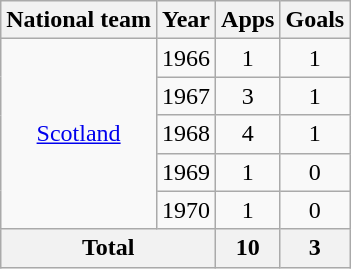<table class=wikitable style="text-align:center">
<tr>
<th>National team</th>
<th>Year</th>
<th>Apps</th>
<th>Goals</th>
</tr>
<tr>
<td rowspan="5"><a href='#'>Scotland</a></td>
<td>1966</td>
<td>1</td>
<td>1</td>
</tr>
<tr>
<td>1967</td>
<td>3</td>
<td>1</td>
</tr>
<tr>
<td>1968</td>
<td>4</td>
<td>1</td>
</tr>
<tr>
<td>1969</td>
<td>1</td>
<td>0</td>
</tr>
<tr>
<td>1970</td>
<td>1</td>
<td>0</td>
</tr>
<tr>
<th colspan="2">Total</th>
<th>10</th>
<th>3</th>
</tr>
</table>
